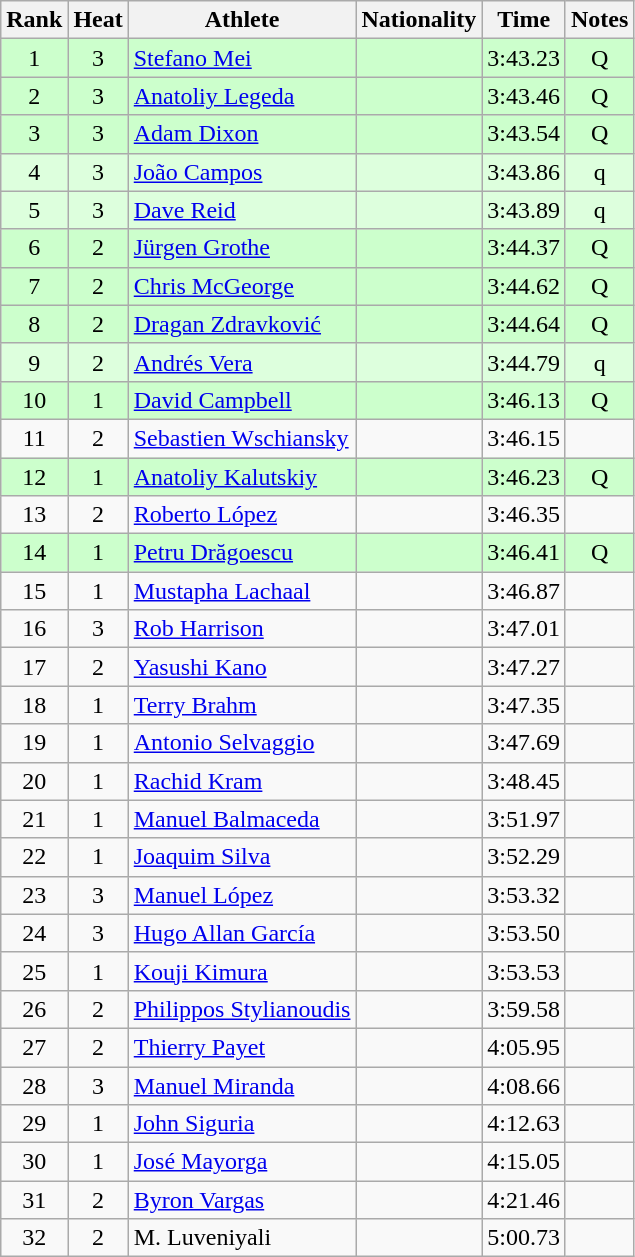<table class="wikitable sortable" style="text-align:center">
<tr>
<th>Rank</th>
<th>Heat</th>
<th>Athlete</th>
<th>Nationality</th>
<th>Time</th>
<th>Notes</th>
</tr>
<tr bgcolor=ccffcc>
<td>1</td>
<td>3</td>
<td align=left><a href='#'>Stefano Mei</a></td>
<td align=left></td>
<td>3:43.23</td>
<td>Q</td>
</tr>
<tr bgcolor=ccffcc>
<td>2</td>
<td>3</td>
<td align=left><a href='#'>Anatoliy Legeda</a></td>
<td align=left></td>
<td>3:43.46</td>
<td>Q</td>
</tr>
<tr bgcolor=ccffcc>
<td>3</td>
<td>3</td>
<td align=left><a href='#'>Adam Dixon</a></td>
<td align=left></td>
<td>3:43.54</td>
<td>Q</td>
</tr>
<tr bgcolor=ddffdd>
<td>4</td>
<td>3</td>
<td align=left><a href='#'>João Campos</a></td>
<td align=left></td>
<td>3:43.86</td>
<td>q</td>
</tr>
<tr bgcolor=ddffdd>
<td>5</td>
<td>3</td>
<td align=left><a href='#'>Dave Reid</a></td>
<td align=left></td>
<td>3:43.89</td>
<td>q</td>
</tr>
<tr bgcolor=ccffcc>
<td>6</td>
<td>2</td>
<td align=left><a href='#'>Jürgen Grothe</a></td>
<td align=left></td>
<td>3:44.37</td>
<td>Q</td>
</tr>
<tr bgcolor=ccffcc>
<td>7</td>
<td>2</td>
<td align=left><a href='#'>Chris McGeorge</a></td>
<td align=left></td>
<td>3:44.62</td>
<td>Q</td>
</tr>
<tr bgcolor=ccffcc>
<td>8</td>
<td>2</td>
<td align=left><a href='#'>Dragan Zdravković</a></td>
<td align=left></td>
<td>3:44.64</td>
<td>Q</td>
</tr>
<tr bgcolor=ddffdd>
<td>9</td>
<td>2</td>
<td align=left><a href='#'>Andrés Vera</a></td>
<td align=left></td>
<td>3:44.79</td>
<td>q</td>
</tr>
<tr bgcolor=ccffcc>
<td>10</td>
<td>1</td>
<td align=left><a href='#'>David Campbell</a></td>
<td align=left></td>
<td>3:46.13</td>
<td>Q</td>
</tr>
<tr>
<td>11</td>
<td>2</td>
<td align=left><a href='#'>Sebastien Wschiansky</a></td>
<td align=left></td>
<td>3:46.15</td>
<td></td>
</tr>
<tr bgcolor=ccffcc>
<td>12</td>
<td>1</td>
<td align=left><a href='#'>Anatoliy Kalutskiy</a></td>
<td align=left></td>
<td>3:46.23</td>
<td>Q</td>
</tr>
<tr>
<td>13</td>
<td>2</td>
<td align=left><a href='#'>Roberto López</a></td>
<td align=left></td>
<td>3:46.35</td>
<td></td>
</tr>
<tr bgcolor=ccffcc>
<td>14</td>
<td>1</td>
<td align=left><a href='#'>Petru Drăgoescu</a></td>
<td align=left></td>
<td>3:46.41</td>
<td>Q</td>
</tr>
<tr>
<td>15</td>
<td>1</td>
<td align=left><a href='#'>Mustapha Lachaal</a></td>
<td align=left></td>
<td>3:46.87</td>
<td></td>
</tr>
<tr>
<td>16</td>
<td>3</td>
<td align=left><a href='#'>Rob Harrison</a></td>
<td align=left></td>
<td>3:47.01</td>
<td></td>
</tr>
<tr>
<td>17</td>
<td>2</td>
<td align=left><a href='#'>Yasushi Kano</a></td>
<td align=left></td>
<td>3:47.27</td>
<td></td>
</tr>
<tr>
<td>18</td>
<td>1</td>
<td align=left><a href='#'>Terry Brahm</a></td>
<td align=left></td>
<td>3:47.35</td>
<td></td>
</tr>
<tr>
<td>19</td>
<td>1</td>
<td align=left><a href='#'>Antonio Selvaggio</a></td>
<td align=left></td>
<td>3:47.69</td>
<td></td>
</tr>
<tr>
<td>20</td>
<td>1</td>
<td align=left><a href='#'>Rachid Kram</a></td>
<td align=left></td>
<td>3:48.45</td>
<td></td>
</tr>
<tr>
<td>21</td>
<td>1</td>
<td align=left><a href='#'>Manuel Balmaceda</a></td>
<td align=left></td>
<td>3:51.97</td>
<td></td>
</tr>
<tr>
<td>22</td>
<td>1</td>
<td align=left><a href='#'>Joaquim Silva</a></td>
<td align=left></td>
<td>3:52.29</td>
<td></td>
</tr>
<tr>
<td>23</td>
<td>3</td>
<td align=left><a href='#'>Manuel López</a></td>
<td align=left></td>
<td>3:53.32</td>
<td></td>
</tr>
<tr>
<td>24</td>
<td>3</td>
<td align=left><a href='#'>Hugo Allan García</a></td>
<td align=left></td>
<td>3:53.50</td>
<td></td>
</tr>
<tr>
<td>25</td>
<td>1</td>
<td align=left><a href='#'>Kouji Kimura</a></td>
<td align=left></td>
<td>3:53.53</td>
<td></td>
</tr>
<tr>
<td>26</td>
<td>2</td>
<td align=left><a href='#'>Philippos Stylianoudis</a></td>
<td align=left></td>
<td>3:59.58</td>
<td></td>
</tr>
<tr>
<td>27</td>
<td>2</td>
<td align=left><a href='#'>Thierry Payet</a></td>
<td align=left></td>
<td>4:05.95</td>
<td></td>
</tr>
<tr>
<td>28</td>
<td>3</td>
<td align=left><a href='#'>Manuel Miranda</a></td>
<td align=left></td>
<td>4:08.66</td>
<td></td>
</tr>
<tr>
<td>29</td>
<td>1</td>
<td align=left><a href='#'>John Siguria</a></td>
<td align=left></td>
<td>4:12.63</td>
<td></td>
</tr>
<tr>
<td>30</td>
<td>1</td>
<td align=left><a href='#'>José Mayorga</a></td>
<td align=left></td>
<td>4:15.05</td>
<td></td>
</tr>
<tr>
<td>31</td>
<td>2</td>
<td align=left><a href='#'>Byron Vargas</a></td>
<td align=left></td>
<td>4:21.46</td>
<td></td>
</tr>
<tr>
<td>32</td>
<td>2</td>
<td align=left>M. Luveniyali</td>
<td align=left></td>
<td>5:00.73</td>
<td></td>
</tr>
</table>
